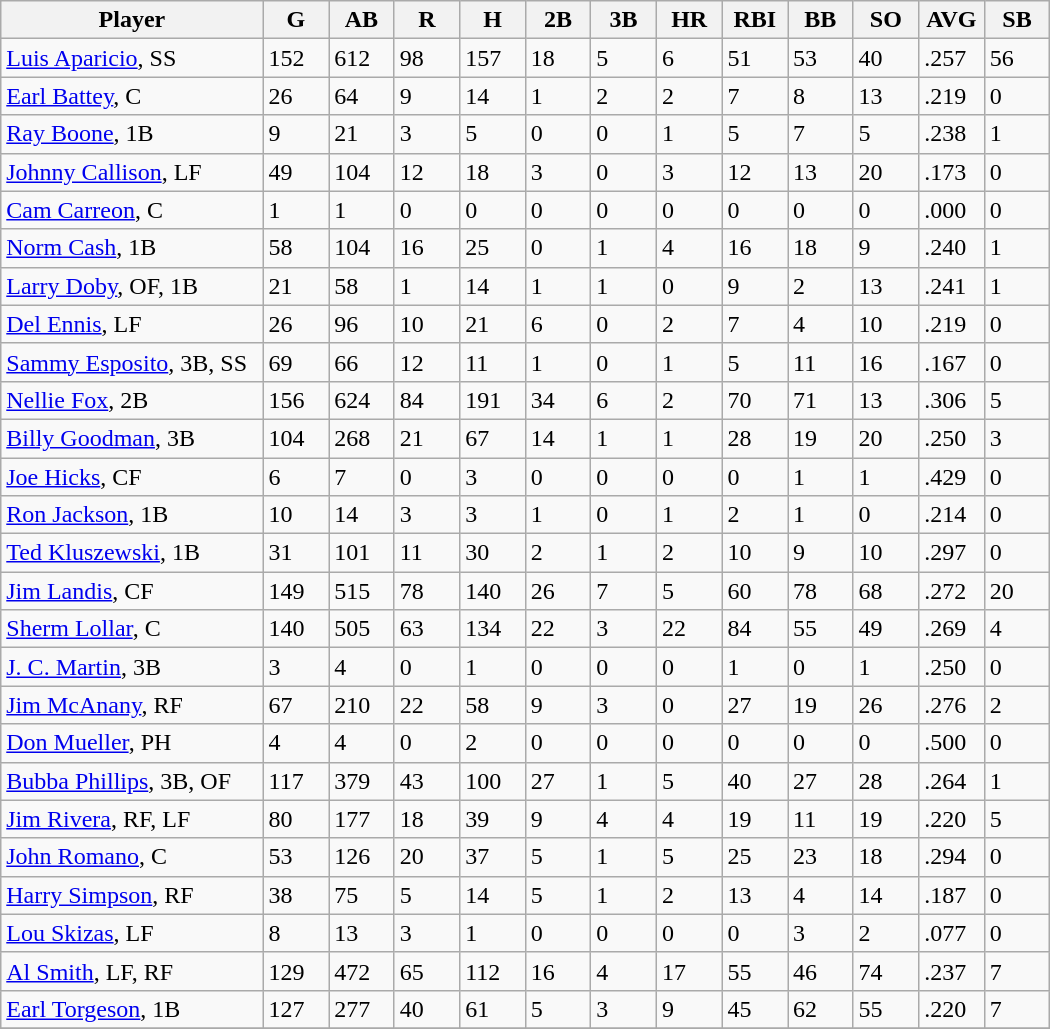<table class="wikitable sortable">
<tr>
<th width="24%">Player</th>
<th width="6%">G</th>
<th width="6%">AB</th>
<th width="6%">R</th>
<th width="6%">H</th>
<th width="6%">2B</th>
<th width="6%">3B</th>
<th width="6%">HR</th>
<th width="6%">RBI</th>
<th width="6%">BB</th>
<th width="6%">SO</th>
<th width="6%">AVG</th>
<th width="6%">SB</th>
</tr>
<tr>
<td><a href='#'>Luis Aparicio</a>, SS</td>
<td>152</td>
<td>612</td>
<td>98</td>
<td>157</td>
<td>18</td>
<td>5</td>
<td>6</td>
<td>51</td>
<td>53</td>
<td>40</td>
<td>.257</td>
<td>56</td>
</tr>
<tr>
<td><a href='#'>Earl Battey</a>, C</td>
<td>26</td>
<td>64</td>
<td>9</td>
<td>14</td>
<td>1</td>
<td>2</td>
<td>2</td>
<td>7</td>
<td>8</td>
<td>13</td>
<td>.219</td>
<td>0</td>
</tr>
<tr>
<td><a href='#'>Ray Boone</a>, 1B</td>
<td>9</td>
<td>21</td>
<td>3</td>
<td>5</td>
<td>0</td>
<td>0</td>
<td>1</td>
<td>5</td>
<td>7</td>
<td>5</td>
<td>.238</td>
<td>1</td>
</tr>
<tr>
<td><a href='#'>Johnny Callison</a>, LF</td>
<td>49</td>
<td>104</td>
<td>12</td>
<td>18</td>
<td>3</td>
<td>0</td>
<td>3</td>
<td>12</td>
<td>13</td>
<td>20</td>
<td>.173</td>
<td>0</td>
</tr>
<tr>
<td><a href='#'>Cam Carreon</a>, C</td>
<td>1</td>
<td>1</td>
<td>0</td>
<td>0</td>
<td>0</td>
<td>0</td>
<td>0</td>
<td>0</td>
<td>0</td>
<td>0</td>
<td>.000</td>
<td>0</td>
</tr>
<tr>
<td><a href='#'>Norm Cash</a>, 1B</td>
<td>58</td>
<td>104</td>
<td>16</td>
<td>25</td>
<td>0</td>
<td>1</td>
<td>4</td>
<td>16</td>
<td>18</td>
<td>9</td>
<td>.240</td>
<td>1</td>
</tr>
<tr>
<td><a href='#'>Larry Doby</a>, OF, 1B</td>
<td>21</td>
<td>58</td>
<td>1</td>
<td>14</td>
<td>1</td>
<td>1</td>
<td>0</td>
<td>9</td>
<td>2</td>
<td>13</td>
<td>.241</td>
<td>1</td>
</tr>
<tr>
<td><a href='#'>Del Ennis</a>, LF</td>
<td>26</td>
<td>96</td>
<td>10</td>
<td>21</td>
<td>6</td>
<td>0</td>
<td>2</td>
<td>7</td>
<td>4</td>
<td>10</td>
<td>.219</td>
<td>0</td>
</tr>
<tr>
<td><a href='#'>Sammy Esposito</a>, 3B, SS</td>
<td>69</td>
<td>66</td>
<td>12</td>
<td>11</td>
<td>1</td>
<td>0</td>
<td>1</td>
<td>5</td>
<td>11</td>
<td>16</td>
<td>.167</td>
<td>0</td>
</tr>
<tr>
<td><a href='#'>Nellie Fox</a>, 2B</td>
<td>156</td>
<td>624</td>
<td>84</td>
<td>191</td>
<td>34</td>
<td>6</td>
<td>2</td>
<td>70</td>
<td>71</td>
<td>13</td>
<td>.306</td>
<td>5</td>
</tr>
<tr>
<td><a href='#'>Billy Goodman</a>, 3B</td>
<td>104</td>
<td>268</td>
<td>21</td>
<td>67</td>
<td>14</td>
<td>1</td>
<td>1</td>
<td>28</td>
<td>19</td>
<td>20</td>
<td>.250</td>
<td>3</td>
</tr>
<tr>
<td><a href='#'>Joe Hicks</a>, CF</td>
<td>6</td>
<td>7</td>
<td>0</td>
<td>3</td>
<td>0</td>
<td>0</td>
<td>0</td>
<td>0</td>
<td>1</td>
<td>1</td>
<td>.429</td>
<td>0</td>
</tr>
<tr>
<td><a href='#'>Ron Jackson</a>, 1B</td>
<td>10</td>
<td>14</td>
<td>3</td>
<td>3</td>
<td>1</td>
<td>0</td>
<td>1</td>
<td>2</td>
<td>1</td>
<td>0</td>
<td>.214</td>
<td>0</td>
</tr>
<tr>
<td><a href='#'>Ted Kluszewski</a>, 1B</td>
<td>31</td>
<td>101</td>
<td>11</td>
<td>30</td>
<td>2</td>
<td>1</td>
<td>2</td>
<td>10</td>
<td>9</td>
<td>10</td>
<td>.297</td>
<td>0</td>
</tr>
<tr>
<td><a href='#'>Jim Landis</a>, CF</td>
<td>149</td>
<td>515</td>
<td>78</td>
<td>140</td>
<td>26</td>
<td>7</td>
<td>5</td>
<td>60</td>
<td>78</td>
<td>68</td>
<td>.272</td>
<td>20</td>
</tr>
<tr>
<td><a href='#'>Sherm Lollar</a>, C</td>
<td>140</td>
<td>505</td>
<td>63</td>
<td>134</td>
<td>22</td>
<td>3</td>
<td>22</td>
<td>84</td>
<td>55</td>
<td>49</td>
<td>.269</td>
<td>4</td>
</tr>
<tr>
<td><a href='#'>J. C. Martin</a>, 3B</td>
<td>3</td>
<td>4</td>
<td>0</td>
<td>1</td>
<td>0</td>
<td>0</td>
<td>0</td>
<td>1</td>
<td>0</td>
<td>1</td>
<td>.250</td>
<td>0</td>
</tr>
<tr>
<td><a href='#'>Jim McAnany</a>, RF</td>
<td>67</td>
<td>210</td>
<td>22</td>
<td>58</td>
<td>9</td>
<td>3</td>
<td>0</td>
<td>27</td>
<td>19</td>
<td>26</td>
<td>.276</td>
<td>2</td>
</tr>
<tr>
<td><a href='#'>Don Mueller</a>, PH</td>
<td>4</td>
<td>4</td>
<td>0</td>
<td>2</td>
<td>0</td>
<td>0</td>
<td>0</td>
<td>0</td>
<td>0</td>
<td>0</td>
<td>.500</td>
<td>0</td>
</tr>
<tr>
<td><a href='#'>Bubba Phillips</a>, 3B, OF</td>
<td>117</td>
<td>379</td>
<td>43</td>
<td>100</td>
<td>27</td>
<td>1</td>
<td>5</td>
<td>40</td>
<td>27</td>
<td>28</td>
<td>.264</td>
<td>1</td>
</tr>
<tr>
<td><a href='#'>Jim Rivera</a>, RF, LF</td>
<td>80</td>
<td>177</td>
<td>18</td>
<td>39</td>
<td>9</td>
<td>4</td>
<td>4</td>
<td>19</td>
<td>11</td>
<td>19</td>
<td>.220</td>
<td>5</td>
</tr>
<tr>
<td><a href='#'>John Romano</a>, C</td>
<td>53</td>
<td>126</td>
<td>20</td>
<td>37</td>
<td>5</td>
<td>1</td>
<td>5</td>
<td>25</td>
<td>23</td>
<td>18</td>
<td>.294</td>
<td>0</td>
</tr>
<tr>
<td><a href='#'>Harry Simpson</a>, RF</td>
<td>38</td>
<td>75</td>
<td>5</td>
<td>14</td>
<td>5</td>
<td>1</td>
<td>2</td>
<td>13</td>
<td>4</td>
<td>14</td>
<td>.187</td>
<td>0</td>
</tr>
<tr>
<td><a href='#'>Lou Skizas</a>, LF</td>
<td>8</td>
<td>13</td>
<td>3</td>
<td>1</td>
<td>0</td>
<td>0</td>
<td>0</td>
<td>0</td>
<td>3</td>
<td>2</td>
<td>.077</td>
<td>0</td>
</tr>
<tr>
<td><a href='#'>Al Smith</a>, LF, RF</td>
<td>129</td>
<td>472</td>
<td>65</td>
<td>112</td>
<td>16</td>
<td>4</td>
<td>17</td>
<td>55</td>
<td>46</td>
<td>74</td>
<td>.237</td>
<td>7</td>
</tr>
<tr>
<td><a href='#'>Earl Torgeson</a>, 1B</td>
<td>127</td>
<td>277</td>
<td>40</td>
<td>61</td>
<td>5</td>
<td>3</td>
<td>9</td>
<td>45</td>
<td>62</td>
<td>55</td>
<td>.220</td>
<td>7</td>
</tr>
<tr>
</tr>
</table>
